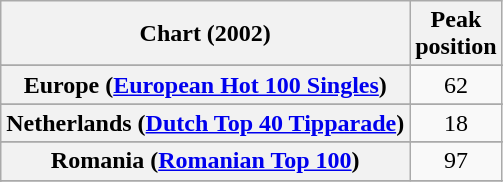<table class="wikitable sortable plainrowheaders" style="text-align:center">
<tr>
<th scope="col">Chart (2002)</th>
<th scope="col">Peak<br>position</th>
</tr>
<tr>
</tr>
<tr>
</tr>
<tr>
</tr>
<tr>
<th scope="row">Europe (<a href='#'>European Hot 100 Singles</a>)</th>
<td>62</td>
</tr>
<tr>
</tr>
<tr>
</tr>
<tr>
</tr>
<tr>
<th scope="row">Netherlands (<a href='#'>Dutch Top 40 Tipparade</a>)</th>
<td align="center">18</td>
</tr>
<tr>
</tr>
<tr>
<th scope="row">Romania (<a href='#'>Romanian Top 100</a>)</th>
<td>97</td>
</tr>
<tr>
</tr>
<tr>
</tr>
<tr>
</tr>
<tr>
</tr>
<tr>
</tr>
<tr>
</tr>
<tr>
</tr>
<tr>
</tr>
</table>
